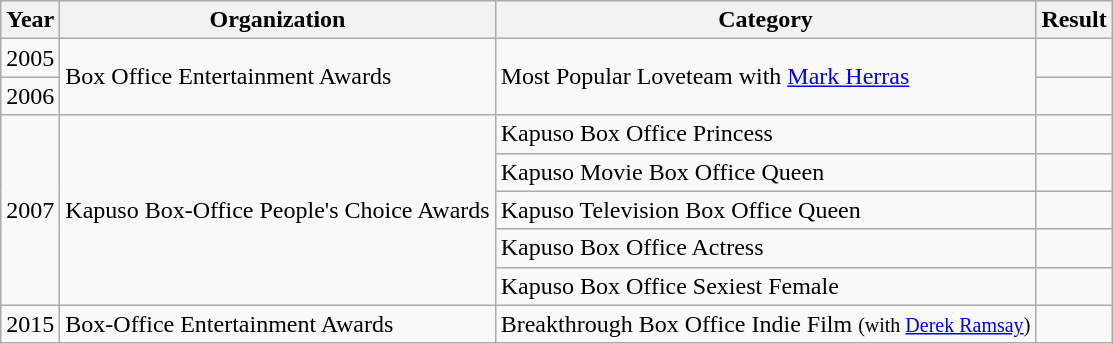<table class="wikitable">
<tr>
<th>Year</th>
<th>Organization</th>
<th>Category</th>
<th>Result</th>
</tr>
<tr>
<td>2005</td>
<td rowspan="2">Box Office Entertainment Awards</td>
<td rowspan="2">Most Popular Loveteam with <a href='#'>Mark Herras</a></td>
<td></td>
</tr>
<tr>
<td>2006</td>
<td></td>
</tr>
<tr>
<td rowspan="5">2007</td>
<td rowspan="5">Kapuso Box-Office People's Choice Awards</td>
<td>Kapuso Box Office Princess</td>
<td></td>
</tr>
<tr>
<td>Kapuso Movie Box Office Queen</td>
<td></td>
</tr>
<tr>
<td>Kapuso Television Box Office Queen</td>
<td></td>
</tr>
<tr>
<td>Kapuso Box Office Actress</td>
<td></td>
</tr>
<tr>
<td>Kapuso Box Office Sexiest Female</td>
<td></td>
</tr>
<tr>
<td>2015</td>
<td>Box-Office Entertainment Awards</td>
<td>Breakthrough Box Office Indie Film <small>(with <a href='#'>Derek Ramsay</a>)</small></td>
<td></td>
</tr>
</table>
